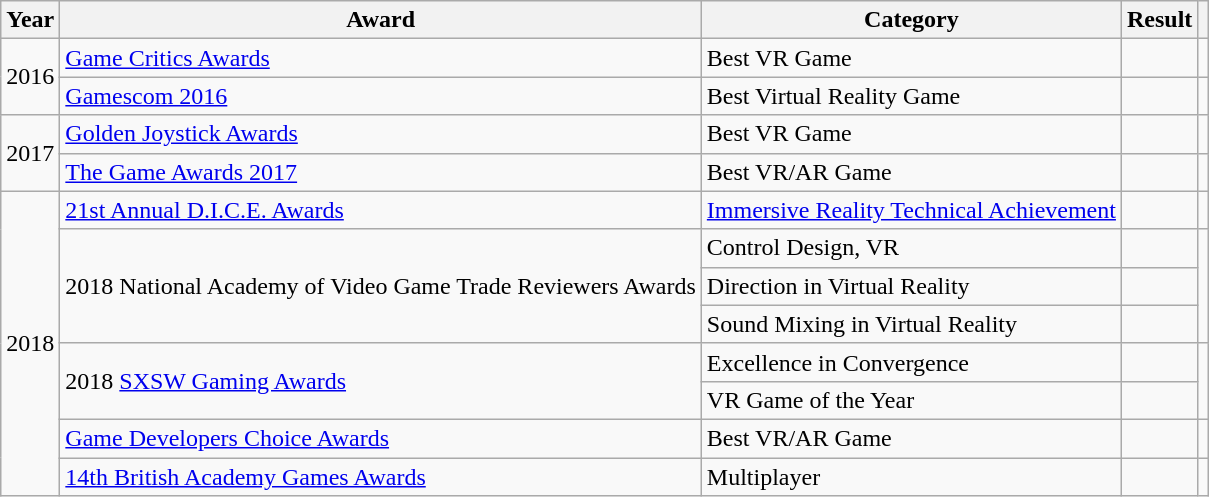<table class="wikitable sortable">
<tr>
<th>Year</th>
<th>Award</th>
<th>Category</th>
<th>Result</th>
<th></th>
</tr>
<tr>
<td style="text-align:center;" rowspan="2">2016</td>
<td rowspan="1"><a href='#'>Game Critics Awards</a></td>
<td>Best VR Game</td>
<td></td>
<td rowspan="1" style="text-align:center;"></td>
</tr>
<tr>
<td rowspan="1"><a href='#'>Gamescom 2016</a></td>
<td>Best Virtual Reality Game</td>
<td></td>
<td rowspan="1" style="text-align:center;"></td>
</tr>
<tr>
<td style="text-align:center;" rowspan="2">2017</td>
<td rowspan="1"><a href='#'>Golden Joystick Awards</a></td>
<td>Best VR Game</td>
<td></td>
<td rowspan="1" style="text-align:center;"></td>
</tr>
<tr>
<td rowspan="1"><a href='#'>The Game Awards 2017</a></td>
<td>Best VR/AR Game</td>
<td></td>
<td rowspan="1" style="text-align:center;"></td>
</tr>
<tr>
<td style="text-align:center;" rowspan="8">2018</td>
<td rowspan="1"><a href='#'>21st Annual D.I.C.E. Awards</a></td>
<td><a href='#'>Immersive Reality Technical Achievement</a></td>
<td></td>
<td rowspan="1" style="text-align:center;"></td>
</tr>
<tr>
<td rowspan="3">2018 National Academy of Video Game Trade Reviewers Awards</td>
<td>Control Design, VR</td>
<td></td>
<td rowspan="3" style="text-align:center;"></td>
</tr>
<tr>
<td>Direction in Virtual Reality</td>
<td></td>
</tr>
<tr>
<td>Sound Mixing in Virtual Reality</td>
<td></td>
</tr>
<tr>
<td rowspan="2">2018 <a href='#'>SXSW Gaming Awards</a></td>
<td>Excellence in Convergence</td>
<td></td>
<td rowspan="2" style="text-align:center;"></td>
</tr>
<tr>
<td>VR Game of the Year</td>
<td></td>
</tr>
<tr>
<td rowspan="1"><a href='#'>Game Developers Choice Awards</a></td>
<td>Best VR/AR Game</td>
<td></td>
<td rowspan="1" style="text-align:center;"></td>
</tr>
<tr>
<td rowspan="1"><a href='#'>14th British Academy Games Awards</a></td>
<td>Multiplayer</td>
<td></td>
<td rowspan="1" style="text-align:center;"></td>
</tr>
</table>
